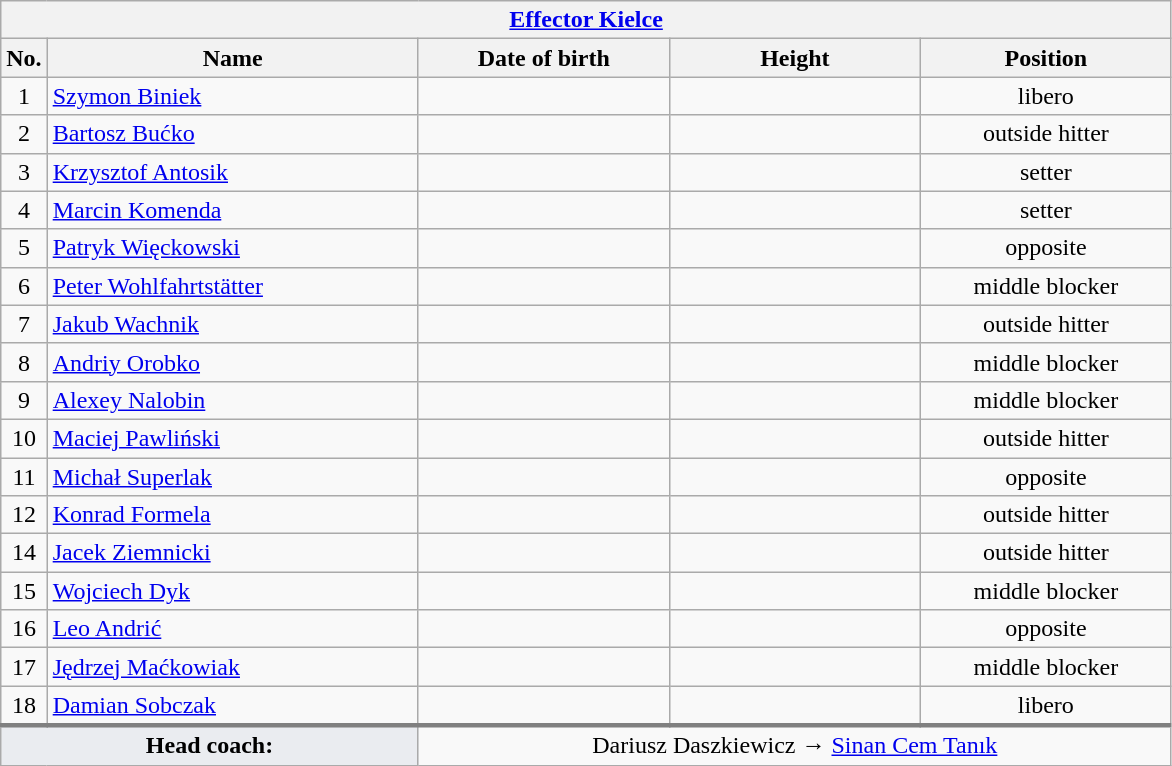<table class="wikitable collapsible collapsed" style="font-size:100%; text-align:center">
<tr>
<th colspan=5 style="width:30em"><a href='#'>Effector Kielce</a></th>
</tr>
<tr>
<th>No.</th>
<th style="width:15em">Name</th>
<th style="width:10em">Date of birth</th>
<th style="width:10em">Height</th>
<th style="width:10em">Position</th>
</tr>
<tr>
<td>1</td>
<td align=left> <a href='#'>Szymon Biniek</a></td>
<td align=right></td>
<td></td>
<td>libero</td>
</tr>
<tr>
<td>2</td>
<td align=left> <a href='#'>Bartosz Bućko</a></td>
<td align=right></td>
<td></td>
<td>outside hitter</td>
</tr>
<tr>
<td>3</td>
<td align=left> <a href='#'>Krzysztof Antosik</a></td>
<td align=right></td>
<td></td>
<td>setter</td>
</tr>
<tr>
<td>4</td>
<td align=left> <a href='#'>Marcin Komenda</a></td>
<td align=right></td>
<td></td>
<td>setter</td>
</tr>
<tr>
<td>5</td>
<td align=left> <a href='#'>Patryk Więckowski</a></td>
<td align=right></td>
<td></td>
<td>opposite</td>
</tr>
<tr>
<td>6</td>
<td align=left> <a href='#'>Peter Wohlfahrtstätter</a></td>
<td align=right></td>
<td></td>
<td>middle blocker</td>
</tr>
<tr>
<td>7</td>
<td align=left> <a href='#'>Jakub Wachnik</a></td>
<td align=right></td>
<td></td>
<td>outside hitter</td>
</tr>
<tr>
<td>8</td>
<td align=left> <a href='#'>Andriy Orobko</a></td>
<td align=right></td>
<td></td>
<td>middle blocker</td>
</tr>
<tr>
<td>9</td>
<td align=left> <a href='#'>Alexey Nalobin</a></td>
<td align=right></td>
<td></td>
<td>middle blocker</td>
</tr>
<tr>
<td>10</td>
<td align=left> <a href='#'>Maciej Pawliński</a></td>
<td align=right></td>
<td></td>
<td>outside hitter</td>
</tr>
<tr>
<td>11</td>
<td align=left> <a href='#'>Michał Superlak</a></td>
<td align=right></td>
<td></td>
<td>opposite</td>
</tr>
<tr>
<td>12</td>
<td align=left> <a href='#'>Konrad Formela</a></td>
<td align=right></td>
<td></td>
<td>outside hitter</td>
</tr>
<tr>
<td>14</td>
<td align=left> <a href='#'>Jacek Ziemnicki</a></td>
<td align=right></td>
<td></td>
<td>outside hitter</td>
</tr>
<tr>
<td>15</td>
<td align=left> <a href='#'>Wojciech Dyk</a></td>
<td align=right></td>
<td></td>
<td>middle blocker</td>
</tr>
<tr>
<td>16</td>
<td align=left> <a href='#'>Leo Andrić</a></td>
<td align=right></td>
<td></td>
<td>opposite</td>
</tr>
<tr>
<td>17</td>
<td align=left> <a href='#'>Jędrzej Maćkowiak</a></td>
<td align=right></td>
<td></td>
<td>middle blocker</td>
</tr>
<tr>
<td>18</td>
<td align=left> <a href='#'>Damian Sobczak</a></td>
<td align=right></td>
<td></td>
<td>libero</td>
</tr>
<tr style="border-top: 3px solid grey">
<td colspan=2 style="background:#EAECF0"><strong>Head coach:</strong></td>
<td colspan=3> Dariusz Daszkiewicz →  <a href='#'>Sinan Cem Tanık</a></td>
</tr>
</table>
